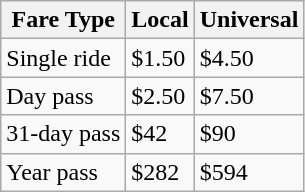<table class="wikitable">
<tr>
<th>Fare Type</th>
<th>Local</th>
<th>Universal</th>
</tr>
<tr>
<td>Single ride</td>
<td>$1.50</td>
<td>$4.50</td>
</tr>
<tr>
<td>Day pass</td>
<td>$2.50</td>
<td>$7.50</td>
</tr>
<tr>
<td>31-day pass</td>
<td>$42</td>
<td>$90</td>
</tr>
<tr>
<td>Year pass</td>
<td>$282</td>
<td>$594</td>
</tr>
</table>
